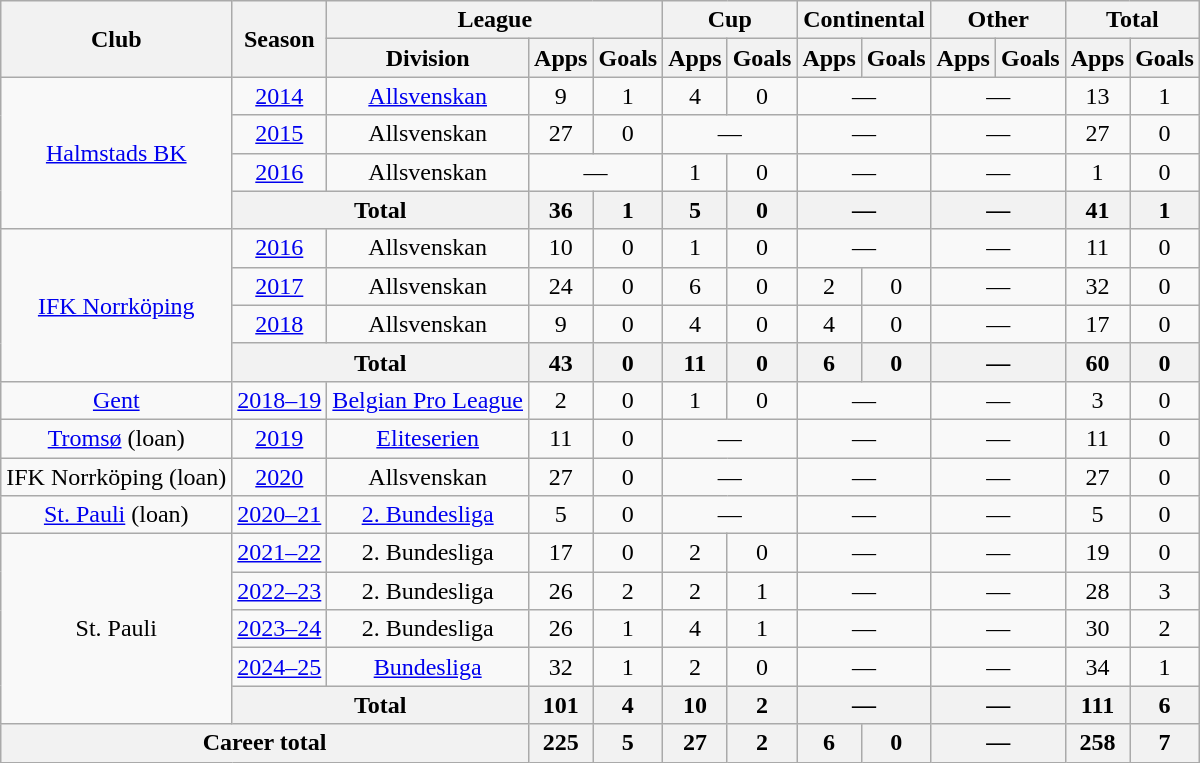<table class="wikitable" style="text-align: center;">
<tr>
<th rowspan="2">Club</th>
<th rowspan="2">Season</th>
<th colspan="3">League</th>
<th colspan="2">Cup</th>
<th colspan="2">Continental</th>
<th colspan="2">Other</th>
<th colspan="2">Total</th>
</tr>
<tr>
<th>Division</th>
<th>Apps</th>
<th>Goals</th>
<th>Apps</th>
<th>Goals</th>
<th>Apps</th>
<th>Goals</th>
<th>Apps</th>
<th>Goals</th>
<th>Apps</th>
<th>Goals</th>
</tr>
<tr>
<td rowspan="4"><a href='#'>Halmstads BK</a></td>
<td><a href='#'>2014</a></td>
<td><a href='#'>Allsvenskan</a></td>
<td>9</td>
<td>1</td>
<td>4</td>
<td>0</td>
<td colspan="2">—</td>
<td colspan="2">—</td>
<td>13</td>
<td>1</td>
</tr>
<tr>
<td><a href='#'>2015</a></td>
<td>Allsvenskan</td>
<td>27</td>
<td>0</td>
<td colspan="2">—</td>
<td colspan="2">—</td>
<td colspan="2">—</td>
<td>27</td>
<td>0</td>
</tr>
<tr>
<td><a href='#'>2016</a></td>
<td>Allsvenskan</td>
<td colspan="2">—</td>
<td>1</td>
<td>0</td>
<td colspan="2">—</td>
<td colspan="2">—</td>
<td>1</td>
<td>0</td>
</tr>
<tr>
<th colspan="2">Total</th>
<th>36</th>
<th>1</th>
<th>5</th>
<th>0</th>
<th colspan="2">—</th>
<th colspan="2">—</th>
<th>41</th>
<th>1</th>
</tr>
<tr>
<td rowspan="4"><a href='#'>IFK Norrköping</a></td>
<td><a href='#'>2016</a></td>
<td>Allsvenskan</td>
<td>10</td>
<td>0</td>
<td>1</td>
<td>0</td>
<td colspan="2">—</td>
<td colspan="2">—</td>
<td>11</td>
<td>0</td>
</tr>
<tr>
<td><a href='#'>2017</a></td>
<td>Allsvenskan</td>
<td>24</td>
<td>0</td>
<td>6</td>
<td>0</td>
<td>2</td>
<td>0</td>
<td colspan="2">—</td>
<td>32</td>
<td>0</td>
</tr>
<tr>
<td><a href='#'>2018</a></td>
<td>Allsvenskan</td>
<td>9</td>
<td>0</td>
<td>4</td>
<td>0</td>
<td>4</td>
<td>0</td>
<td colspan="2">—</td>
<td>17</td>
<td>0</td>
</tr>
<tr>
<th colspan="2">Total</th>
<th>43</th>
<th>0</th>
<th>11</th>
<th>0</th>
<th>6</th>
<th>0</th>
<th colspan="2">—</th>
<th>60</th>
<th>0</th>
</tr>
<tr>
<td><a href='#'>Gent</a></td>
<td><a href='#'>2018–19</a></td>
<td><a href='#'>Belgian Pro League</a></td>
<td>2</td>
<td>0</td>
<td>1</td>
<td>0</td>
<td colspan="2">—</td>
<td colspan="2">—</td>
<td>3</td>
<td>0</td>
</tr>
<tr>
<td><a href='#'>Tromsø</a> (loan)</td>
<td><a href='#'>2019</a></td>
<td><a href='#'>Eliteserien</a></td>
<td>11</td>
<td>0</td>
<td colspan="2">—</td>
<td colspan="2">—</td>
<td colspan="2">—</td>
<td>11</td>
<td>0</td>
</tr>
<tr>
<td>IFK Norrköping (loan)</td>
<td><a href='#'>2020</a></td>
<td>Allsvenskan</td>
<td>27</td>
<td>0</td>
<td colspan="2">—</td>
<td colspan="2">—</td>
<td colspan="2">—</td>
<td>27</td>
<td>0</td>
</tr>
<tr>
<td><a href='#'>St. Pauli</a> (loan)</td>
<td><a href='#'>2020–21</a></td>
<td><a href='#'>2. Bundesliga</a></td>
<td>5</td>
<td>0</td>
<td colspan="2">—</td>
<td colspan="2">—</td>
<td colspan="2">—</td>
<td>5</td>
<td>0</td>
</tr>
<tr>
<td rowspan="5">St. Pauli</td>
<td><a href='#'>2021–22</a></td>
<td>2. Bundesliga</td>
<td>17</td>
<td>0</td>
<td>2</td>
<td>0</td>
<td colspan="2">—</td>
<td colspan="2">—</td>
<td>19</td>
<td>0</td>
</tr>
<tr>
<td><a href='#'>2022–23</a></td>
<td>2. Bundesliga</td>
<td>26</td>
<td>2</td>
<td>2</td>
<td>1</td>
<td colspan="2">—</td>
<td colspan="2">—</td>
<td>28</td>
<td>3</td>
</tr>
<tr>
<td><a href='#'>2023–24</a></td>
<td>2. Bundesliga</td>
<td>26</td>
<td>1</td>
<td>4</td>
<td>1</td>
<td colspan="2">—</td>
<td colspan="2">—</td>
<td>30</td>
<td>2</td>
</tr>
<tr>
<td><a href='#'>2024–25</a></td>
<td><a href='#'>Bundesliga</a></td>
<td>32</td>
<td>1</td>
<td>2</td>
<td>0</td>
<td colspan="2">—</td>
<td colspan="2">—</td>
<td>34</td>
<td>1</td>
</tr>
<tr>
<th colspan="2">Total</th>
<th>101</th>
<th>4</th>
<th>10</th>
<th>2</th>
<th colspan="2">—</th>
<th colspan="2">—</th>
<th>111</th>
<th>6</th>
</tr>
<tr>
<th colspan="3">Career total</th>
<th>225</th>
<th>5</th>
<th>27</th>
<th>2</th>
<th>6</th>
<th>0</th>
<th colspan="2">—</th>
<th>258</th>
<th>7</th>
</tr>
</table>
